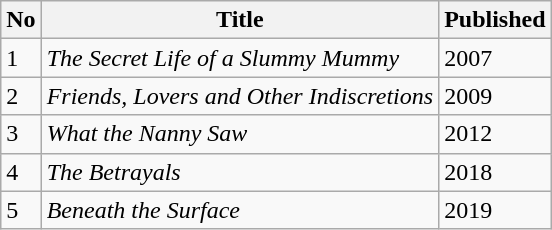<table class="wikitable">
<tr>
<th>No</th>
<th>Title</th>
<th>Published</th>
</tr>
<tr>
<td>1</td>
<td><em>The Secret Life of a Slummy Mummy</em></td>
<td>2007</td>
</tr>
<tr>
<td>2</td>
<td><em>Friends, Lovers and Other Indiscretions</em></td>
<td>2009</td>
</tr>
<tr>
<td>3</td>
<td><em>What the Nanny Saw</em></td>
<td>2012</td>
</tr>
<tr>
<td>4</td>
<td><em>The Betrayals</em></td>
<td>2018</td>
</tr>
<tr>
<td>5</td>
<td><em>Beneath the Surface</em></td>
<td>2019 </td>
</tr>
</table>
